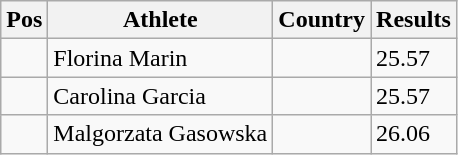<table class="wikitable">
<tr>
<th>Pos</th>
<th>Athlete</th>
<th>Country</th>
<th>Results</th>
</tr>
<tr>
<td align="center"></td>
<td>Florina Marin</td>
<td></td>
<td>25.57</td>
</tr>
<tr>
<td align="center"></td>
<td>Carolina Garcia</td>
<td></td>
<td>25.57</td>
</tr>
<tr>
<td align="center"></td>
<td>Malgorzata Gasowska</td>
<td></td>
<td>26.06</td>
</tr>
</table>
